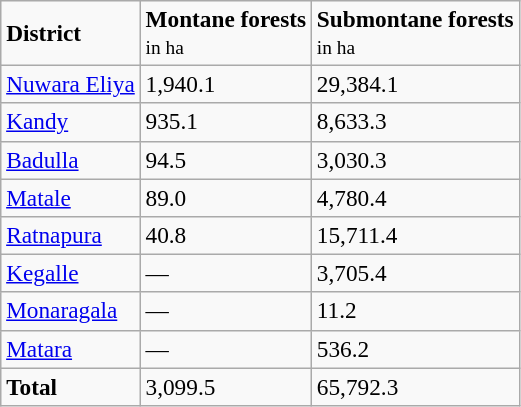<table class="wikitable sortable" style="font-size:97%; text-align:left;">
<tr>
<td><strong>District</strong></td>
<td><strong>Montane forests</strong><br><small>in ha</small></td>
<td><strong>Submontane forests</strong><br><small>in ha</small></td>
</tr>
<tr>
<td><a href='#'>Nuwara Eliya</a></td>
<td>1,940.1</td>
<td>29,384.1</td>
</tr>
<tr>
<td><a href='#'>Kandy</a></td>
<td>935.1</td>
<td>8,633.3</td>
</tr>
<tr>
<td><a href='#'>Badulla</a></td>
<td>94.5</td>
<td>3,030.3</td>
</tr>
<tr>
<td><a href='#'>Matale</a></td>
<td>89.0</td>
<td>4,780.4</td>
</tr>
<tr>
<td><a href='#'>Ratnapura</a></td>
<td>40.8</td>
<td>15,711.4</td>
</tr>
<tr>
<td><a href='#'>Kegalle</a></td>
<td>—</td>
<td>3,705.4</td>
</tr>
<tr>
<td><a href='#'>Monaragala</a></td>
<td>—</td>
<td>11.2</td>
</tr>
<tr>
<td><a href='#'>Matara</a></td>
<td>—</td>
<td>536.2</td>
</tr>
<tr>
<td><strong>Total</strong></td>
<td>3,099.5</td>
<td>65,792.3</td>
</tr>
</table>
